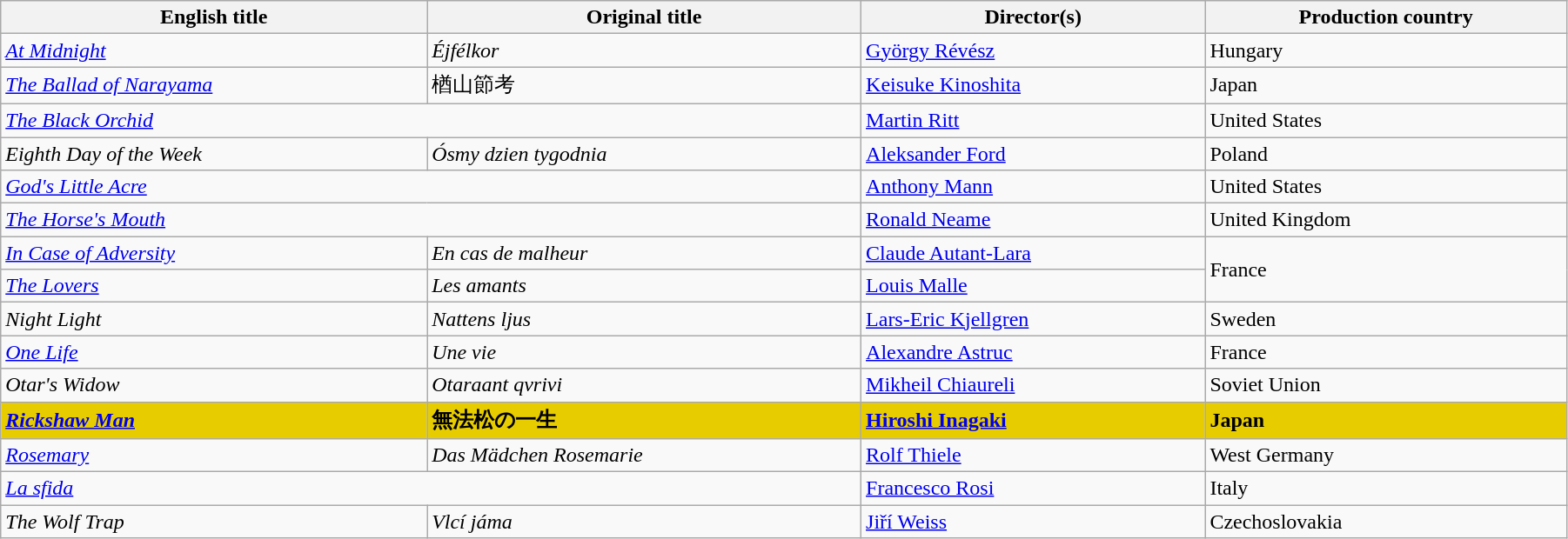<table class="wikitable" width="95%">
<tr>
<th>English title</th>
<th>Original title</th>
<th>Director(s)</th>
<th>Production country</th>
</tr>
<tr>
<td><em><a href='#'>At Midnight</a></em></td>
<td><em>Éjfélkor</em></td>
<td><a href='#'>György Révész</a></td>
<td>Hungary</td>
</tr>
<tr>
<td><em><a href='#'>The Ballad of Narayama</a></em></td>
<td>楢山節考</td>
<td><a href='#'>Keisuke Kinoshita</a></td>
<td>Japan</td>
</tr>
<tr>
<td colspan="2"><em><a href='#'>The Black Orchid</a></em></td>
<td><a href='#'>Martin Ritt</a></td>
<td>United States</td>
</tr>
<tr>
<td><em>Eighth Day of the Week</em></td>
<td><em>Ósmy dzien tygodnia</em></td>
<td><a href='#'>Aleksander Ford</a></td>
<td>Poland</td>
</tr>
<tr>
<td colspan="2"><em><a href='#'>God's Little Acre</a></em></td>
<td><a href='#'>Anthony Mann</a></td>
<td>United States</td>
</tr>
<tr>
<td colspan="2"><em><a href='#'>The Horse's Mouth</a></em></td>
<td><a href='#'>Ronald Neame</a></td>
<td>United Kingdom</td>
</tr>
<tr>
<td><em><a href='#'>In Case of Adversity</a></em></td>
<td><em>En cas de malheur</em></td>
<td><a href='#'>Claude Autant-Lara</a></td>
<td rowspan="2">France</td>
</tr>
<tr>
<td><em><a href='#'>The Lovers</a></em></td>
<td><em>Les amants</em></td>
<td><a href='#'>Louis Malle</a></td>
</tr>
<tr>
<td><em>Night Light</em></td>
<td><em>Nattens ljus</em></td>
<td><a href='#'>Lars-Eric Kjellgren</a></td>
<td>Sweden</td>
</tr>
<tr>
<td><em><a href='#'>One Life</a></em></td>
<td><em>Une vie</em></td>
<td><a href='#'>Alexandre Astruc</a></td>
<td>France</td>
</tr>
<tr>
<td><em>Otar's Widow</em></td>
<td><em>Otaraant qvrivi</em></td>
<td><a href='#'>Mikheil Chiaureli</a></td>
<td>Soviet Union</td>
</tr>
<tr style="background:#E7CD00;">
<td><strong><em><a href='#'>Rickshaw Man</a></em></strong></td>
<td><strong>無法松の一生</strong></td>
<td><strong><a href='#'>Hiroshi Inagaki</a></strong></td>
<td><strong>Japan</strong></td>
</tr>
<tr>
<td><em><a href='#'>Rosemary</a></em></td>
<td><em>Das Mädchen Rosemarie</em></td>
<td><a href='#'>Rolf Thiele</a></td>
<td>West Germany</td>
</tr>
<tr>
<td colspan="2"><em><a href='#'>La sfida</a></em></td>
<td><a href='#'>Francesco Rosi</a></td>
<td>Italy</td>
</tr>
<tr>
<td><em>The Wolf Trap</em></td>
<td><em>Vlcí jáma</em></td>
<td><a href='#'>Jiří Weiss</a></td>
<td>Czechoslovakia</td>
</tr>
</table>
